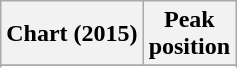<table class="wikitable sortable plainrowheaders" style="text-align:center">
<tr>
<th scope="col">Chart (2015)</th>
<th align="center">Peak<br>position</th>
</tr>
<tr>
</tr>
<tr>
</tr>
<tr>
</tr>
<tr>
</tr>
</table>
